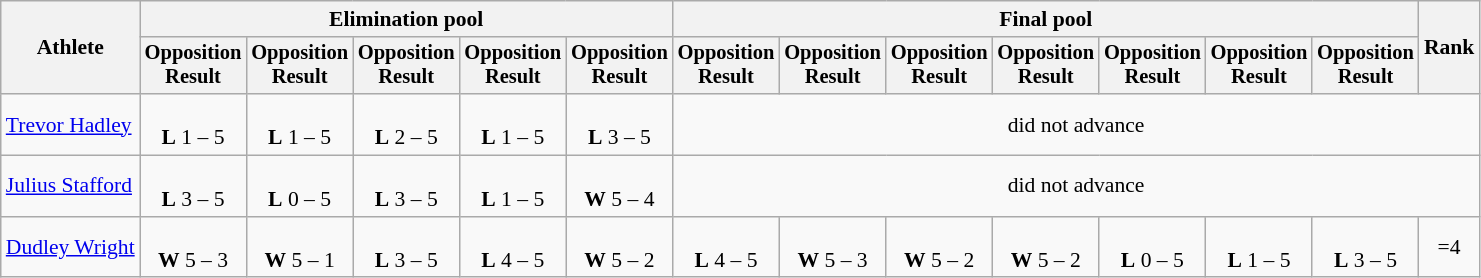<table class=wikitable style="font-size:90%;text-align:center">
<tr>
<th rowspan="2">Athlete</th>
<th colspan=5>Elimination pool</th>
<th colspan=7>Final pool</th>
<th rowspan=2>Rank</th>
</tr>
<tr style="font-size:95%">
<th>Opposition<br>Result</th>
<th>Opposition<br>Result</th>
<th>Opposition<br>Result</th>
<th>Opposition<br>Result</th>
<th>Opposition<br>Result</th>
<th>Opposition<br>Result</th>
<th>Opposition<br>Result</th>
<th>Opposition<br>Result</th>
<th>Opposition<br>Result</th>
<th>Opposition<br>Result</th>
<th>Opposition<br>Result</th>
<th>Opposition<br>Result</th>
</tr>
<tr>
<td style="text-align:left;"><a href='#'>Trevor Hadley</a></td>
<td><br><strong>L</strong> 1 – 5</td>
<td><br><strong>L</strong> 1 – 5</td>
<td><br><strong>L</strong> 2 – 5</td>
<td><br><strong>L</strong> 1 – 5</td>
<td><br><strong>L</strong> 3 – 5</td>
<td colspan=8>did not advance</td>
</tr>
<tr>
<td style="text-align:left;"><a href='#'>Julius Stafford</a></td>
<td><br><strong>L</strong> 3 – 5</td>
<td><br><strong>L</strong> 0 – 5</td>
<td><br><strong>L</strong> 3 – 5</td>
<td><br><strong>L</strong> 1 – 5</td>
<td><br><strong>W</strong> 5 – 4</td>
<td colspan=8>did not advance</td>
</tr>
<tr>
<td style="text-align:left;"><a href='#'>Dudley Wright</a></td>
<td><br><strong>W</strong> 5 – 3</td>
<td><br><strong>W</strong> 5 – 1</td>
<td><br><strong>L</strong> 3 – 5</td>
<td><br><strong>L</strong> 4 – 5</td>
<td><br><strong>W</strong> 5 – 2</td>
<td><br><strong>L</strong> 4 – 5</td>
<td><br><strong>W</strong> 5 – 3</td>
<td><br><strong>W</strong> 5 – 2</td>
<td><br><strong>W</strong> 5 – 2</td>
<td><br><strong>L</strong> 0 – 5</td>
<td><br><strong>L</strong> 1 – 5</td>
<td><br><strong>L</strong> 3 – 5</td>
<td>=4</td>
</tr>
</table>
